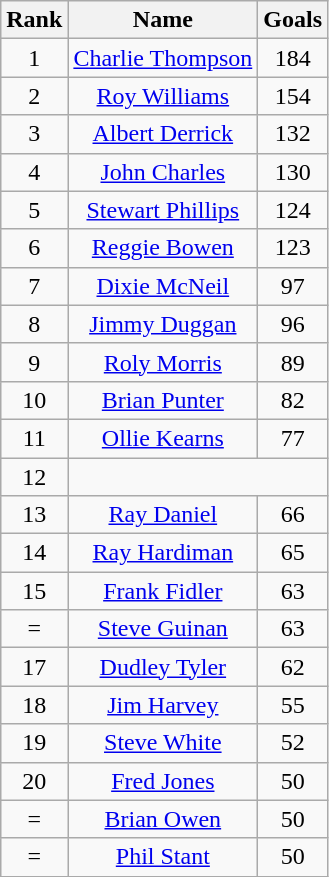<table class="wikitable" style="text-align: center">
<tr>
<th>Rank</th>
<th>Name</th>
<th>Goals</th>
</tr>
<tr>
<td>1</td>
<td><a href='#'>Charlie Thompson</a></td>
<td>184</td>
</tr>
<tr>
<td>2</td>
<td><a href='#'>Roy Williams</a></td>
<td>154</td>
</tr>
<tr>
<td>3</td>
<td><a href='#'>Albert Derrick</a></td>
<td>132</td>
</tr>
<tr>
<td>4</td>
<td><a href='#'>John Charles</a></td>
<td>130</td>
</tr>
<tr>
<td>5</td>
<td><a href='#'>Stewart Phillips</a></td>
<td>124</td>
</tr>
<tr>
<td>6</td>
<td><a href='#'>Reggie Bowen</a></td>
<td>123</td>
</tr>
<tr>
<td>7</td>
<td><a href='#'>Dixie McNeil</a></td>
<td>97</td>
</tr>
<tr>
<td>8</td>
<td><a href='#'>Jimmy Duggan</a></td>
<td>96</td>
</tr>
<tr>
<td>9</td>
<td><a href='#'>Roly Morris</a></td>
<td>89</td>
</tr>
<tr>
<td>10</td>
<td><a href='#'>Brian Punter</a></td>
<td>82</td>
</tr>
<tr>
<td>11</td>
<td><a href='#'>Ollie Kearns</a></td>
<td>77</td>
</tr>
<tr>
<td>12</td>
</tr>
<tr>
<td>13</td>
<td><a href='#'>Ray Daniel</a></td>
<td>66</td>
</tr>
<tr>
<td>14</td>
<td><a href='#'>Ray Hardiman</a></td>
<td>65</td>
</tr>
<tr>
<td>15</td>
<td><a href='#'>Frank Fidler</a></td>
<td>63</td>
</tr>
<tr>
<td>=</td>
<td><a href='#'>Steve Guinan</a></td>
<td>63</td>
</tr>
<tr>
<td>17</td>
<td><a href='#'>Dudley Tyler</a></td>
<td>62</td>
</tr>
<tr>
<td>18</td>
<td><a href='#'>Jim Harvey</a></td>
<td>55</td>
</tr>
<tr>
<td>19</td>
<td><a href='#'>Steve White</a></td>
<td>52</td>
</tr>
<tr>
<td>20</td>
<td><a href='#'>Fred Jones</a></td>
<td>50</td>
</tr>
<tr>
<td>=</td>
<td><a href='#'>Brian Owen</a></td>
<td>50</td>
</tr>
<tr>
<td>=</td>
<td><a href='#'>Phil Stant</a></td>
<td>50</td>
</tr>
</table>
